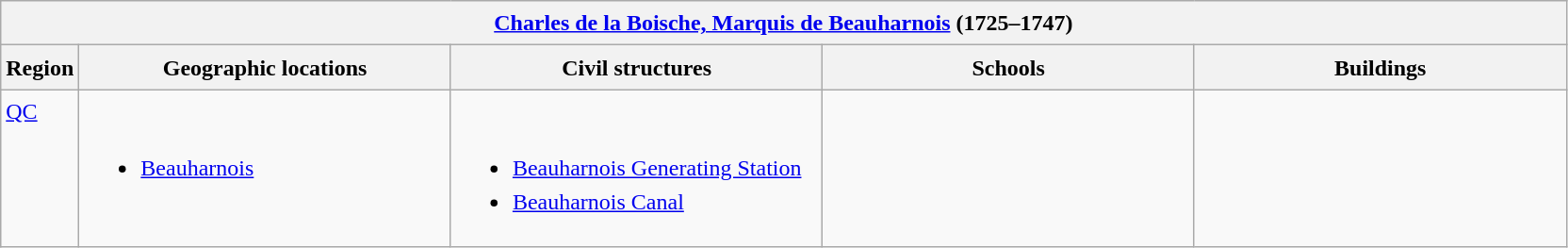<table class="wikitable" style="font-size:1.00em; line-height:1.5em;">
<tr>
<th colspan="5"> <a href='#'>Charles de la Boische, Marquis de Beauharnois</a> (1725–1747)</th>
</tr>
<tr>
<th width="5%">Region</th>
<th width="23.75%">Geographic locations</th>
<th width="23.75%">Civil structures</th>
<th width="23.75%">Schools</th>
<th width="23.75%">Buildings</th>
</tr>
<tr>
<td align=left valign=top> <a href='#'>QC</a></td>
<td align=left valign=top><br><ul><li><a href='#'>Beauharnois</a></li></ul></td>
<td align=left valign=top><br><ul><li><a href='#'>Beauharnois Generating Station</a></li><li><a href='#'>Beauharnois Canal</a></li></ul></td>
<td></td>
<td></td>
</tr>
</table>
